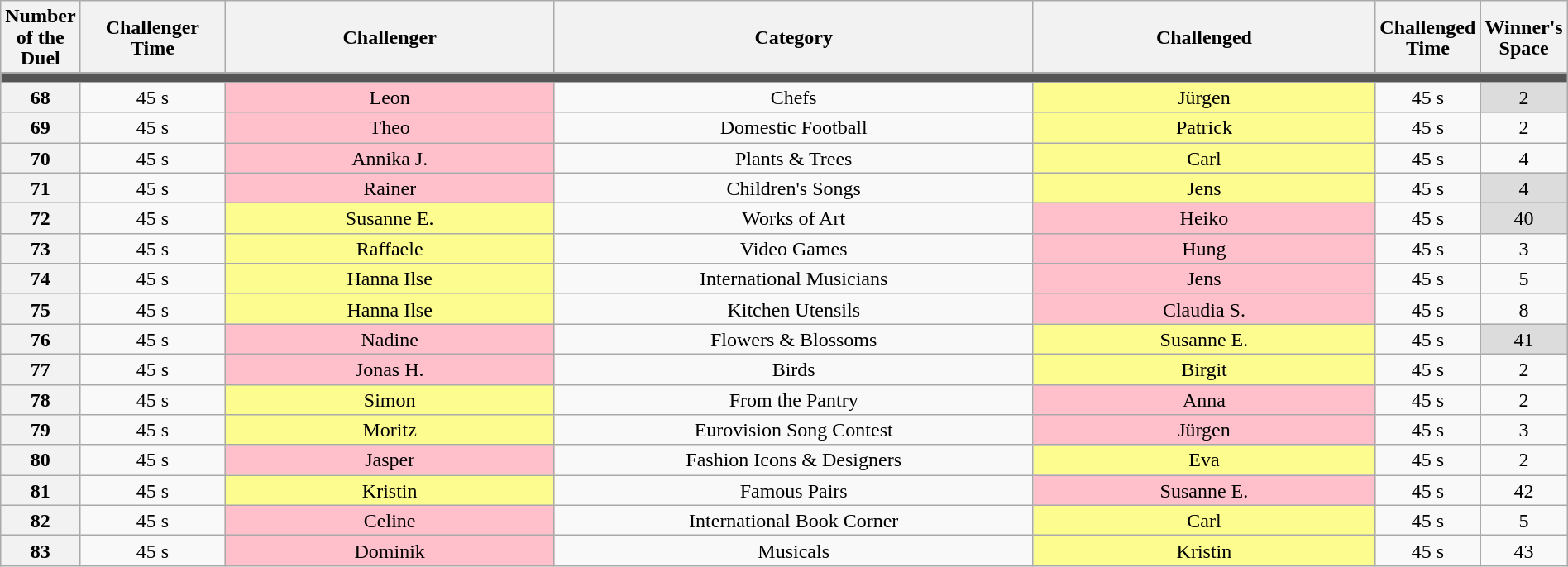<table class="wikitable" style="text-align:center; line-height:17px; width:100%">
<tr>
<th rowspan="1" scope="col" style="width:02%">Number of the Duel</th>
<th rowspan="1" scope="col" style="width:10%">Challenger Time</th>
<th rowspan="1" scope="col" style="width:25%">Challenger</th>
<th rowspan="1" scope="col" style="width:37%">Category</th>
<th rowspan="1" scope="col" style="width:31%">Challenged</th>
<th rowspan="1" scope="col" style="width:10%">Challenged Time</th>
<th rowspan="1" scope="col" style="width:25%">Winner's Space</th>
</tr>
<tr>
<td colspan="7" style="background:#555"></td>
</tr>
<tr>
<th>68</th>
<td>45 s</td>
<td style="background:pink; ">Leon</td>
<td>Chefs</td>
<td style="background:#fdfc8f;">Jürgen</td>
<td>45 s</td>
<td style="background:#DCDCDC; ">2</td>
</tr>
<tr>
<th>69</th>
<td>45 s</td>
<td style="background:pink; ">Theo</td>
<td>Domestic Football</td>
<td style="background:#fdfc8f;">Patrick</td>
<td>45 s</td>
<td>2</td>
</tr>
<tr>
<th>70</th>
<td>45 s</td>
<td style="background:pink; ">Annika J.</td>
<td>Plants & Trees</td>
<td style="background:#fdfc8f;">Carl</td>
<td>45 s</td>
<td>4</td>
</tr>
<tr>
<th>71</th>
<td>45 s</td>
<td style="background:pink; ">Rainer</td>
<td>Children's Songs</td>
<td style="background:#fdfc8f;">Jens</td>
<td>45 s</td>
<td style="background:#DCDCDC; ">4</td>
</tr>
<tr>
<th>72</th>
<td>45 s</td>
<td style="background:#fdfc8f; ">Susanne E.</td>
<td>Works of Art</td>
<td style="background:pink;">Heiko</td>
<td>45 s</td>
<td style="background:#DCDCDC; ">40</td>
</tr>
<tr>
<th>73</th>
<td>45 s</td>
<td style="background:#fdfc8f; ">Raffaele</td>
<td>Video Games</td>
<td style="background:pink;">Hung</td>
<td>45 s</td>
<td>3</td>
</tr>
<tr>
<th>74</th>
<td>45 s</td>
<td style="background:#fdfc8f; ">Hanna Ilse</td>
<td>International Musicians</td>
<td style="background:pink;">Jens</td>
<td>45 s</td>
<td>5</td>
</tr>
<tr>
<th>75</th>
<td>45 s</td>
<td style="background:#fdfc8f; ">Hanna Ilse</td>
<td>Kitchen Utensils</td>
<td style="background:pink;">Claudia S.</td>
<td>45 s</td>
<td>8</td>
</tr>
<tr>
<th>76</th>
<td>45 s</td>
<td style="background:pink; ">Nadine</td>
<td>Flowers & Blossoms</td>
<td style="background:#fdfc8f;">Susanne E.</td>
<td>45 s</td>
<td style="background:#DCDCDC; ">41</td>
</tr>
<tr>
<th>77</th>
<td>45 s</td>
<td style="background:pink; ">Jonas H.</td>
<td>Birds</td>
<td style="background:#fdfc8f;">Birgit</td>
<td>45 s</td>
<td>2</td>
</tr>
<tr>
<th>78</th>
<td>45 s</td>
<td style="background:#fdfc8f; ">Simon</td>
<td>From the Pantry</td>
<td style="background:pink;">Anna</td>
<td>45 s</td>
<td>2</td>
</tr>
<tr>
<th>79</th>
<td>45 s</td>
<td style="background:#fdfc8f; ">Moritz</td>
<td>Eurovision Song Contest</td>
<td style="background:pink;">Jürgen</td>
<td>45 s</td>
<td>3</td>
</tr>
<tr>
<th>80</th>
<td>45 s</td>
<td style="background:pink; ">Jasper</td>
<td>Fashion Icons & Designers</td>
<td style="background:#fdfc8f;">Eva</td>
<td>45 s</td>
<td>2</td>
</tr>
<tr>
<th>81</th>
<td>45 s</td>
<td style="background:#fdfc8f; ">Kristin</td>
<td>Famous Pairs</td>
<td style="background:pink;">Susanne E.</td>
<td>45 s</td>
<td>42</td>
</tr>
<tr>
<th>82</th>
<td>45 s</td>
<td style="background:pink; ">Celine</td>
<td>International Book Corner</td>
<td style="background:#fdfc8f;">Carl</td>
<td>45 s</td>
<td>5</td>
</tr>
<tr>
<th>83</th>
<td>45 s</td>
<td style="background:pink; ">Dominik</td>
<td>Musicals</td>
<td style="background:#fdfc8f;">Kristin</td>
<td>45 s</td>
<td>43</td>
</tr>
</table>
